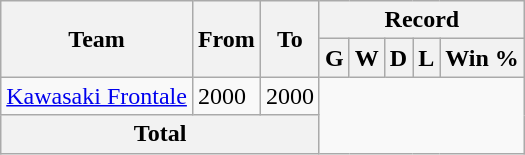<table class="wikitable" style="text-align: center">
<tr>
<th rowspan="2">Team</th>
<th rowspan="2">From</th>
<th rowspan="2">To</th>
<th colspan="5">Record</th>
</tr>
<tr>
<th>G</th>
<th>W</th>
<th>D</th>
<th>L</th>
<th>Win %</th>
</tr>
<tr>
<td align="left"><a href='#'>Kawasaki Frontale</a></td>
<td align="left">2000</td>
<td align="left">2000<br></td>
</tr>
<tr>
<th colspan="3">Total<br></th>
</tr>
</table>
